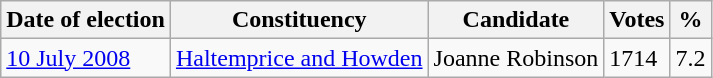<table class="wikitable">
<tr>
<th>Date of election</th>
<th>Constituency</th>
<th>Candidate</th>
<th>Votes</th>
<th>%</th>
</tr>
<tr>
<td><a href='#'>10 July 2008</a></td>
<td><a href='#'>Haltemprice and Howden</a></td>
<td>Joanne Robinson</td>
<td>1714</td>
<td>7.2</td>
</tr>
</table>
